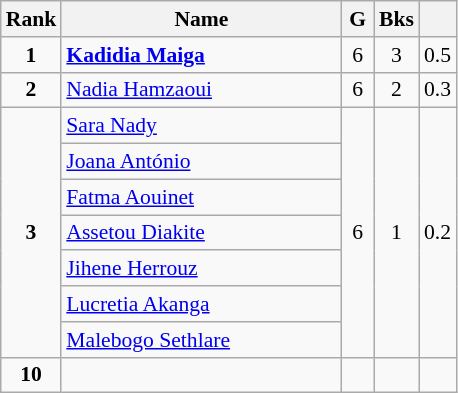<table class="wikitable" style="text-align:center; font-size:90%;">
<tr>
<th width=10px>Rank</th>
<th width=180px>Name</th>
<th width=15px>G</th>
<th width=10px>Bks</th>
<th width=10px></th>
</tr>
<tr>
<td><strong>1</strong></td>
<td align=left> <strong><a href='#'>Kadidia Maiga</a></strong></td>
<td>6</td>
<td>3</td>
<td>0.5</td>
</tr>
<tr>
<td><strong>2</strong></td>
<td align=left> <a href='#'>Nadia Hamzaoui</a></td>
<td>6</td>
<td>2</td>
<td>0.3</td>
</tr>
<tr>
<td rowspan=7><strong>3</strong></td>
<td align=left> <a href='#'>Sara Nady</a></td>
<td rowspan=7>6</td>
<td rowspan=7>1</td>
<td rowspan=7>0.2</td>
</tr>
<tr>
<td align=left> <a href='#'>Joana António</a></td>
</tr>
<tr>
<td align=left> <a href='#'>Fatma Aouinet</a></td>
</tr>
<tr>
<td align=left> <a href='#'>Assetou Diakite</a></td>
</tr>
<tr>
<td align=left> <a href='#'>Jihene Herrouz</a></td>
</tr>
<tr>
<td align=left> <a href='#'>Lucretia Akanga</a></td>
</tr>
<tr>
<td align=left> <a href='#'>Malebogo Sethlare</a></td>
</tr>
<tr>
<td><strong>10</strong></td>
<td></td>
<td></td>
<td></td>
<td></td>
</tr>
</table>
